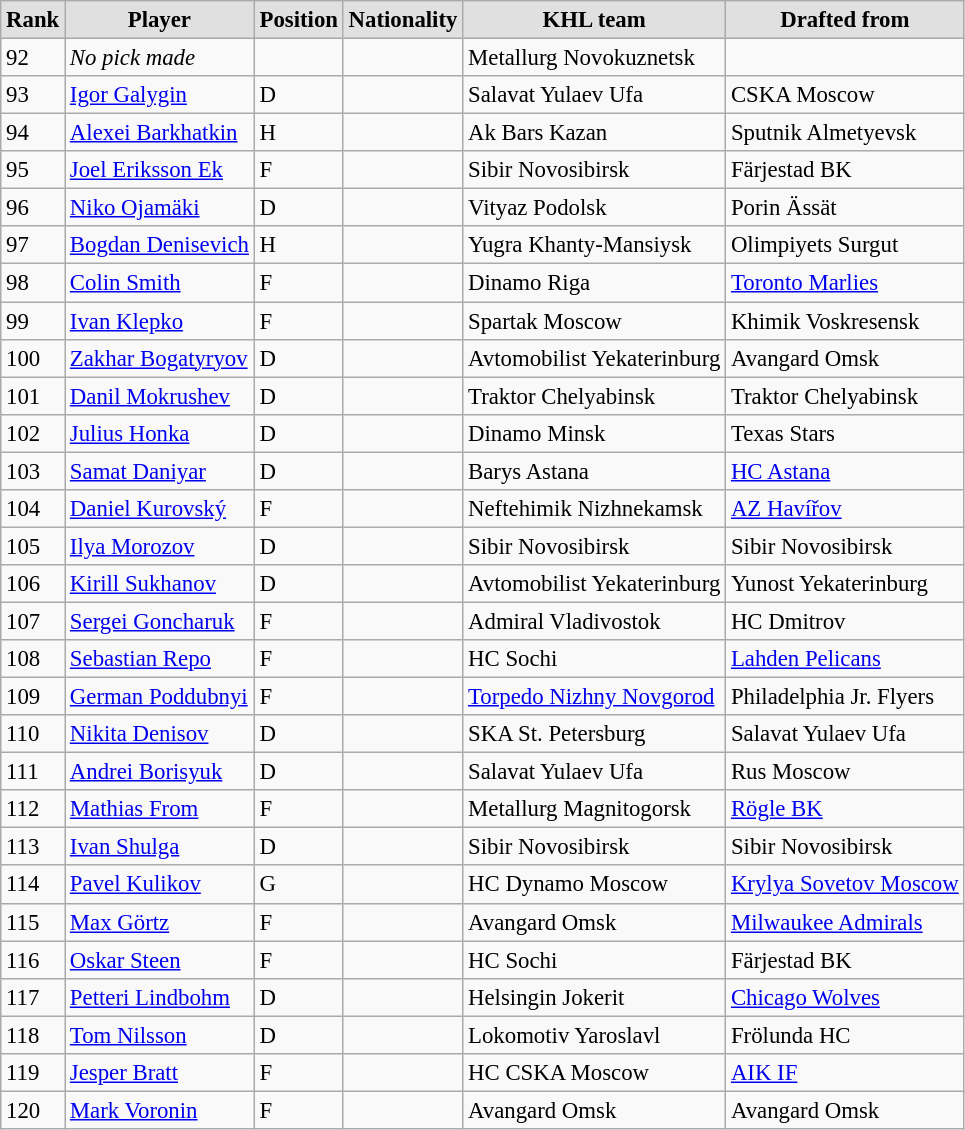<table style="font-size: 95%; text-align: left;" class="wikitable alternance">
<tr>
<th scope="col" style="background: #e0e0e0;">Rank</th>
<th scope="col" style="background: #e0e0e0;">Player</th>
<th scope="col" style="background: #e0e0e0;">Position</th>
<th scope="col" style="background: #e0e0e0;">Nationality</th>
<th scope="col" style="background: #e0e0e0;">KHL team</th>
<th scope="col" style="background: #e0e0e0;">Drafted from</th>
</tr>
<tr>
<td>92</td>
<td><em>No pick made</em></td>
<td></td>
<td></td>
<td>Metallurg Novokuznetsk</td>
<td></td>
</tr>
<tr>
<td>93</td>
<td><a href='#'>Igor Galygin</a></td>
<td>D</td>
<td></td>
<td>Salavat Yulaev Ufa</td>
<td>CSKA Moscow</td>
</tr>
<tr>
<td>94</td>
<td><a href='#'>Alexei Barkhatkin</a></td>
<td>H</td>
<td></td>
<td>Ak Bars Kazan</td>
<td>Sputnik Almetyevsk</td>
</tr>
<tr>
<td>95</td>
<td><a href='#'>Joel Eriksson Ek</a></td>
<td>F</td>
<td></td>
<td>Sibir Novosibirsk</td>
<td>Färjestad BK</td>
</tr>
<tr>
<td>96</td>
<td><a href='#'>Niko Ojamäki</a></td>
<td>D</td>
<td></td>
<td>Vityaz Podolsk</td>
<td>Porin Ässät</td>
</tr>
<tr>
<td>97</td>
<td><a href='#'>Bogdan Denisevich</a></td>
<td>H</td>
<td></td>
<td>Yugra Khanty-Mansiysk</td>
<td>Olimpiyets Surgut</td>
</tr>
<tr>
<td>98</td>
<td><a href='#'>Colin Smith</a></td>
<td>F</td>
<td></td>
<td>Dinamo Riga</td>
<td><a href='#'>Toronto Marlies</a></td>
</tr>
<tr>
<td>99</td>
<td><a href='#'>Ivan Klepko</a></td>
<td>F</td>
<td></td>
<td>Spartak Moscow</td>
<td>Khimik Voskresensk</td>
</tr>
<tr>
<td>100</td>
<td><a href='#'>Zakhar Bogatyryov</a></td>
<td>D</td>
<td></td>
<td>Avtomobilist Yekaterinburg</td>
<td>Avangard Omsk</td>
</tr>
<tr>
<td>101</td>
<td><a href='#'>Danil Mokrushev</a></td>
<td>D</td>
<td></td>
<td>Traktor Chelyabinsk</td>
<td>Traktor Chelyabinsk</td>
</tr>
<tr>
<td>102</td>
<td><a href='#'>Julius Honka</a></td>
<td>D</td>
<td></td>
<td>Dinamo Minsk</td>
<td>Texas Stars</td>
</tr>
<tr>
<td>103</td>
<td><a href='#'>Samat Daniyar</a></td>
<td>D</td>
<td></td>
<td>Barys Astana</td>
<td><a href='#'>HC Astana</a></td>
</tr>
<tr>
<td>104</td>
<td><a href='#'>Daniel Kurovský</a></td>
<td>F</td>
<td></td>
<td>Neftehimik Nizhnekamsk</td>
<td><a href='#'>AZ Havířov</a></td>
</tr>
<tr>
<td>105</td>
<td><a href='#'>Ilya Morozov</a></td>
<td>D</td>
<td></td>
<td>Sibir Novosibirsk</td>
<td>Sibir Novosibirsk</td>
</tr>
<tr>
<td>106</td>
<td><a href='#'>Kirill Sukhanov</a></td>
<td>D</td>
<td></td>
<td>Avtomobilist Yekaterinburg</td>
<td>Yunost Yekaterinburg</td>
</tr>
<tr>
<td>107</td>
<td><a href='#'>Sergei Goncharuk</a></td>
<td>F</td>
<td></td>
<td>Admiral Vladivostok</td>
<td>HC Dmitrov</td>
</tr>
<tr>
<td>108</td>
<td><a href='#'>Sebastian Repo</a></td>
<td>F</td>
<td></td>
<td>HC Sochi</td>
<td><a href='#'>Lahden Pelicans</a></td>
</tr>
<tr>
<td>109</td>
<td><a href='#'>German Poddubnyi</a></td>
<td>F</td>
<td></td>
<td><a href='#'>Torpedo Nizhny Novgorod</a></td>
<td>Philadelphia Jr. Flyers</td>
</tr>
<tr>
<td>110</td>
<td><a href='#'>Nikita Denisov</a></td>
<td>D</td>
<td></td>
<td>SKA St. Petersburg</td>
<td>Salavat Yulaev Ufa</td>
</tr>
<tr>
<td>111</td>
<td><a href='#'>Andrei Borisyuk</a></td>
<td>D</td>
<td></td>
<td>Salavat Yulaev Ufa</td>
<td>Rus Moscow</td>
</tr>
<tr>
<td>112</td>
<td><a href='#'>Mathias From</a></td>
<td>F</td>
<td></td>
<td>Metallurg Magnitogorsk</td>
<td><a href='#'>Rögle BK</a></td>
</tr>
<tr>
<td>113</td>
<td><a href='#'>Ivan Shulga</a></td>
<td>D</td>
<td></td>
<td>Sibir Novosibirsk</td>
<td>Sibir Novosibirsk</td>
</tr>
<tr>
<td>114</td>
<td><a href='#'>Pavel Kulikov</a></td>
<td>G</td>
<td></td>
<td>HC Dynamo Moscow</td>
<td><a href='#'>Krylya Sovetov Moscow</a></td>
</tr>
<tr>
<td>115</td>
<td><a href='#'>Max Görtz</a></td>
<td>F</td>
<td></td>
<td>Avangard Omsk</td>
<td><a href='#'>Milwaukee Admirals</a></td>
</tr>
<tr>
<td>116</td>
<td><a href='#'>Oskar Steen</a></td>
<td>F</td>
<td></td>
<td>HC Sochi</td>
<td>Färjestad BK</td>
</tr>
<tr>
<td>117</td>
<td><a href='#'>Petteri Lindbohm</a></td>
<td>D</td>
<td></td>
<td>Helsingin Jokerit</td>
<td><a href='#'>Chicago Wolves</a></td>
</tr>
<tr>
<td>118</td>
<td><a href='#'>Tom Nilsson</a></td>
<td>D</td>
<td></td>
<td>Lokomotiv Yaroslavl</td>
<td>Frölunda HC</td>
</tr>
<tr>
<td>119</td>
<td><a href='#'>Jesper Bratt</a></td>
<td>F</td>
<td></td>
<td>HC CSKA Moscow</td>
<td><a href='#'>AIK IF</a></td>
</tr>
<tr>
<td>120</td>
<td><a href='#'>Mark Voronin</a></td>
<td>F</td>
<td></td>
<td>Avangard Omsk</td>
<td>Avangard Omsk</td>
</tr>
</table>
